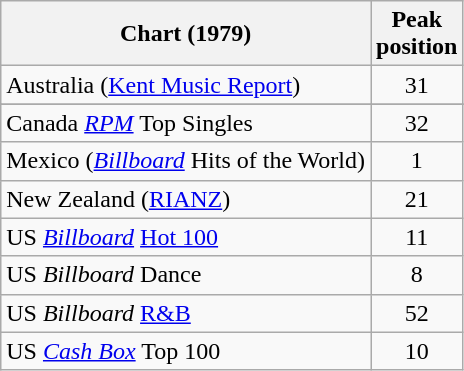<table class="wikitable sortable">
<tr>
<th>Chart (1979)</th>
<th>Peak<br>position</th>
</tr>
<tr>
<td>Australia (<a href='#'>Kent Music Report</a>)</td>
<td style="text-align:center;">31</td>
</tr>
<tr>
</tr>
<tr>
<td>Canada <em><a href='#'>RPM</a></em> Top Singles</td>
<td style="text-align:center;">32</td>
</tr>
<tr>
<td>Mexico (<em><a href='#'>Billboard</a></em> Hits of the World)</td>
<td style="text-align:center;">1</td>
</tr>
<tr>
<td>New Zealand (<a href='#'>RIANZ</a>)</td>
<td style="text-align:center;">21</td>
</tr>
<tr>
<td>US <em><a href='#'>Billboard</a></em> <a href='#'>Hot 100</a></td>
<td style="text-align:center;">11</td>
</tr>
<tr>
<td>US <em>Billboard</em> Dance</td>
<td style="text-align:center;">8</td>
</tr>
<tr>
<td>US <em>Billboard</em> <a href='#'>R&B</a></td>
<td style="text-align:center;">52</td>
</tr>
<tr>
<td>US <a href='#'><em>Cash Box</em></a> Top 100</td>
<td align="center">10</td>
</tr>
</table>
